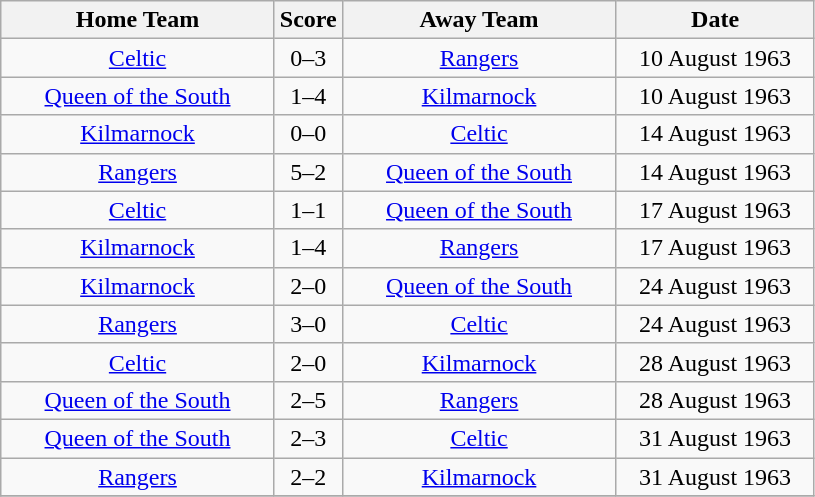<table class="wikitable" style="text-align:center;">
<tr>
<th width=175>Home Team</th>
<th width=20>Score</th>
<th width=175>Away Team</th>
<th width= 125>Date</th>
</tr>
<tr>
<td><a href='#'>Celtic</a></td>
<td>0–3</td>
<td><a href='#'>Rangers</a></td>
<td>10 August 1963</td>
</tr>
<tr>
<td><a href='#'>Queen of the South</a></td>
<td>1–4</td>
<td><a href='#'>Kilmarnock</a></td>
<td>10 August 1963</td>
</tr>
<tr>
<td><a href='#'>Kilmarnock</a></td>
<td>0–0</td>
<td><a href='#'>Celtic</a></td>
<td>14 August 1963</td>
</tr>
<tr>
<td><a href='#'>Rangers</a></td>
<td>5–2</td>
<td><a href='#'>Queen of the South</a></td>
<td>14 August 1963</td>
</tr>
<tr>
<td><a href='#'>Celtic</a></td>
<td>1–1</td>
<td><a href='#'>Queen of the South</a></td>
<td>17 August 1963</td>
</tr>
<tr>
<td><a href='#'>Kilmarnock</a></td>
<td>1–4</td>
<td><a href='#'>Rangers</a></td>
<td>17 August 1963</td>
</tr>
<tr>
<td><a href='#'>Kilmarnock</a></td>
<td>2–0</td>
<td><a href='#'>Queen of the South</a></td>
<td>24 August 1963</td>
</tr>
<tr>
<td><a href='#'>Rangers</a></td>
<td>3–0</td>
<td><a href='#'>Celtic</a></td>
<td>24 August 1963</td>
</tr>
<tr>
<td><a href='#'>Celtic</a></td>
<td>2–0</td>
<td><a href='#'>Kilmarnock</a></td>
<td>28 August 1963</td>
</tr>
<tr>
<td><a href='#'>Queen of the South</a></td>
<td>2–5</td>
<td><a href='#'>Rangers</a></td>
<td>28 August 1963</td>
</tr>
<tr>
<td><a href='#'>Queen of the South</a></td>
<td>2–3</td>
<td><a href='#'>Celtic</a></td>
<td>31 August 1963</td>
</tr>
<tr>
<td><a href='#'>Rangers</a></td>
<td>2–2</td>
<td><a href='#'>Kilmarnock</a></td>
<td>31 August 1963</td>
</tr>
<tr>
</tr>
</table>
